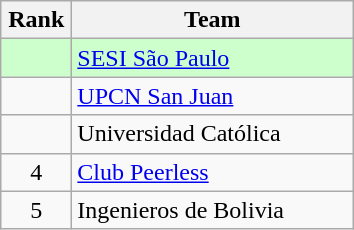<table class="wikitable" style="text-align: center;">
<tr>
<th width=40>Rank</th>
<th width=180>Team</th>
</tr>
<tr bgcolor=#ccffcc align=center>
<td></td>
<td style="text-align:left;"> <a href='#'>SESI São Paulo</a></td>
</tr>
<tr align=center>
<td></td>
<td style="text-align:left;"> <a href='#'>UPCN San Juan</a></td>
</tr>
<tr align=center>
<td></td>
<td style="text-align:left;"> Universidad Católica</td>
</tr>
<tr align=center>
<td>4</td>
<td style="text-align:left;"> <a href='#'>Club Peerless</a></td>
</tr>
<tr align=center>
<td>5</td>
<td style="text-align:left;"> Ingenieros de Bolivia</td>
</tr>
</table>
